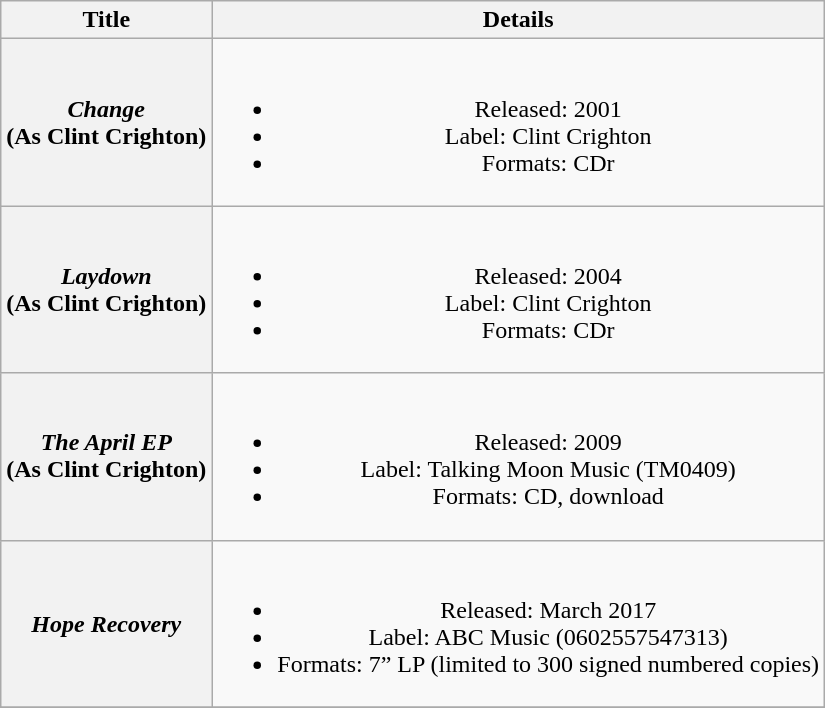<table class="wikitable plainrowheaders" style="text-align:center;">
<tr>
<th>Title</th>
<th>Details</th>
</tr>
<tr>
<th scope="row"><em>Change</em> <br> (As Clint Crighton)</th>
<td><br><ul><li>Released: 2001</li><li>Label: Clint Crighton</li><li>Formats: CDr</li></ul></td>
</tr>
<tr>
<th scope="row"><em>Laydown</em> <br> (As Clint Crighton)</th>
<td><br><ul><li>Released: 2004</li><li>Label: Clint Crighton</li><li>Formats: CDr</li></ul></td>
</tr>
<tr>
<th scope="row"><em>The April EP</em> <br> (As Clint Crighton)</th>
<td><br><ul><li>Released: 2009</li><li>Label:  Talking Moon Music (TM0409)</li><li>Formats: CD, download</li></ul></td>
</tr>
<tr>
<th scope="row"><em>Hope Recovery</em></th>
<td><br><ul><li>Released: March 2017</li><li>Label: ABC Music (0602557547313)</li><li>Formats: 7” LP (limited to 300 signed numbered copies)</li></ul></td>
</tr>
<tr>
</tr>
</table>
